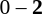<table - style=font-size:90%>
<tr>
<td style="text-align:right; width:10em"></td>
<td align=center>0 – <strong>2</strong></td>
<td><strong></strong></td>
</tr>
</table>
